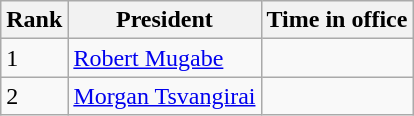<table class="wikitable sortable">
<tr>
<th>Rank</th>
<th>President</th>
<th>Time in office</th>
</tr>
<tr>
<td>1</td>
<td><a href='#'>Robert Mugabe</a></td>
<td></td>
</tr>
<tr>
<td>2</td>
<td><a href='#'>Morgan Tsvangirai</a></td>
<td></td>
</tr>
</table>
